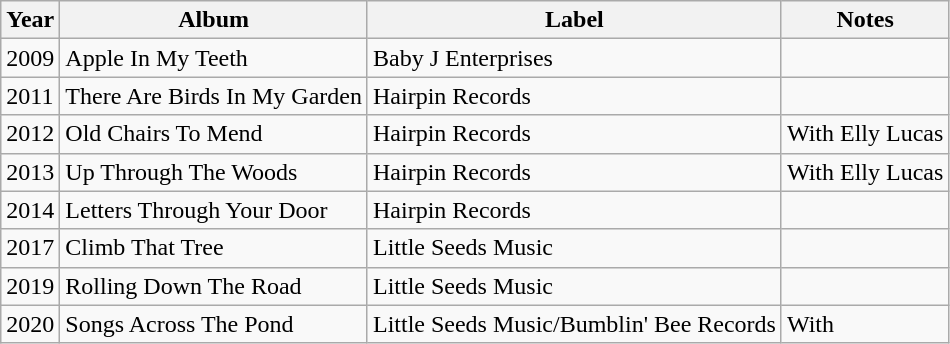<table class="wikitable">
<tr>
<th>Year</th>
<th>Album</th>
<th>Label</th>
<th>Notes</th>
</tr>
<tr>
<td>2009</td>
<td>Apple In My Teeth</td>
<td>Baby J Enterprises</td>
<td></td>
</tr>
<tr>
<td>2011</td>
<td>There Are Birds In My Garden</td>
<td>Hairpin Records</td>
<td></td>
</tr>
<tr>
<td>2012</td>
<td>Old Chairs To Mend</td>
<td>Hairpin Records</td>
<td>With Elly Lucas</td>
</tr>
<tr>
<td>2013</td>
<td>Up Through The Woods</td>
<td>Hairpin Records</td>
<td>With Elly Lucas</td>
</tr>
<tr>
<td>2014</td>
<td>Letters Through Your Door</td>
<td>Hairpin Records</td>
<td></td>
</tr>
<tr>
<td>2017</td>
<td>Climb That Tree</td>
<td>Little Seeds Music</td>
<td></td>
</tr>
<tr>
<td>2019</td>
<td>Rolling Down The Road</td>
<td>Little Seeds Music</td>
<td></td>
</tr>
<tr>
<td>2020</td>
<td>Songs Across The Pond</td>
<td>Little Seeds Music/Bumblin' Bee Records</td>
<td>With </td>
</tr>
</table>
